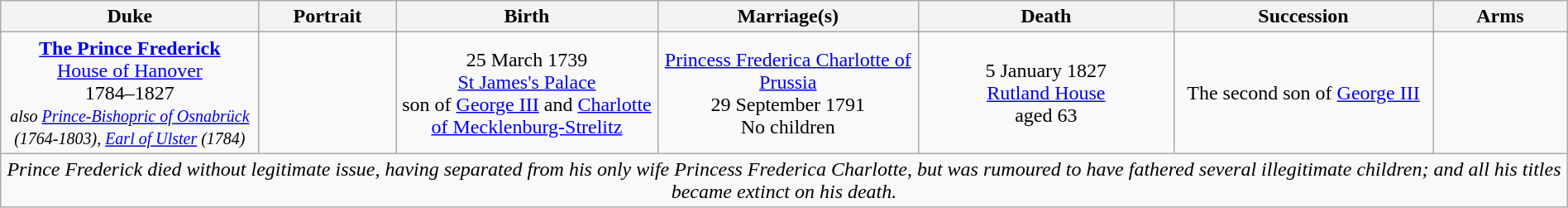<table class="wikitable" style="width:100%;text-align:center;">
<tr>
<th width="220">Duke</th>
<th width="110">Portrait</th>
<th width="220">Birth</th>
<th width="220">Marriage(s)</th>
<th width="220">Death</th>
<th width="220">Succession</th>
<th width="110">Arms</th>
</tr>
<tr>
<td><strong><a href='#'>The Prince Frederick</a></strong><br><a href='#'>House of Hanover</a><br>1784–1827<br><em><small>also <a href='#'>Prince-Bishopric of Osnabrück</a> (1764-1803), <a href='#'>Earl of Ulster</a> (1784)</small></em></td>
<td></td>
<td>25 March 1739<br><a href='#'>St James's Palace</a><br>son of <a href='#'>George III</a> and <a href='#'>Charlotte of Mecklenburg-Strelitz</a></td>
<td><a href='#'>Princess Frederica Charlotte of Prussia</a><br>29 September 1791<br>No children</td>
<td>5 January 1827<br><a href='#'>Rutland House</a><br>aged 63</td>
<td>The second son of <a href='#'>George III</a></td>
<td></td>
</tr>
<tr>
<td colspan="7"><em>Prince Frederick died without legitimate issue, having separated from his only wife Princess Frederica Charlotte, but was rumoured to have fathered several illegitimate children; and all his titles became extinct on his death.</em></td>
</tr>
</table>
